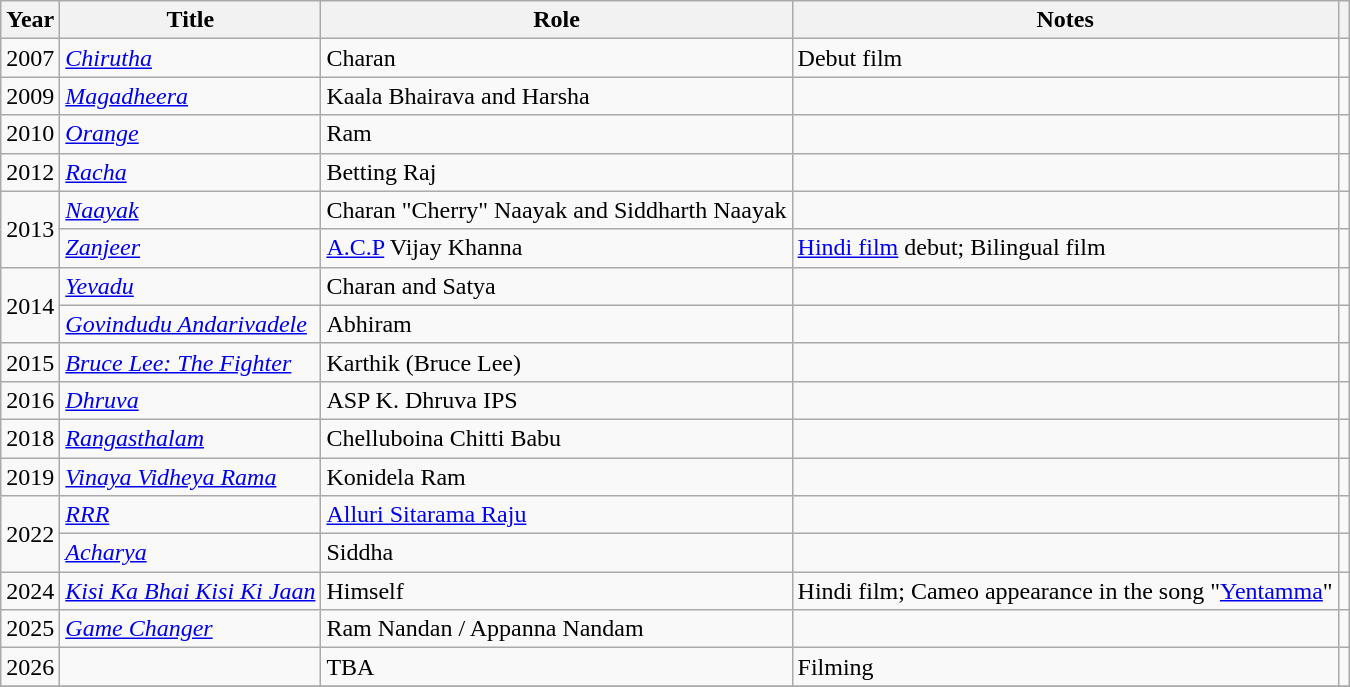<table class="wikitable sortable">
<tr>
<th scope="col">Year</th>
<th scope="col">Title</th>
<th scope="col">Role</th>
<th class="unsortable" scope="col">Notes</th>
<th class="unsortable" scope="col"></th>
</tr>
<tr>
<td>2007</td>
<td><em><a href='#'>Chirutha</a></em></td>
<td>Charan</td>
<td>Debut film</td>
<td></td>
</tr>
<tr>
<td>2009</td>
<td><em><a href='#'>Magadheera</a></em></td>
<td>Kaala Bhairava and Harsha </td>
<td></td>
<td></td>
</tr>
<tr>
<td>2010</td>
<td><a href='#'><em>Orange</em></a></td>
<td>Ram</td>
<td></td>
<td></td>
</tr>
<tr>
<td>2012</td>
<td><a href='#'><em>Racha</em></a></td>
<td>Betting Raj</td>
<td></td>
<td></td>
</tr>
<tr>
<td rowspan="2">2013</td>
<td><em><a href='#'>Naayak</a></em></td>
<td>Charan "Cherry" Naayak and Siddharth Naayak</td>
<td></td>
<td></td>
</tr>
<tr>
<td><a href='#'><em>Zanjeer</em></a></td>
<td><a href='#'>A.C.P</a> Vijay Khanna</td>
<td><a href='#'>Hindi film</a> debut; Bilingual film</td>
<td></td>
</tr>
<tr>
<td rowspan="2">2014</td>
<td><em><a href='#'>Yevadu</a></em></td>
<td>Charan and Satya</td>
<td></td>
<td></td>
</tr>
<tr>
<td><em><a href='#'>Govindudu Andarivadele</a></em></td>
<td>Abhiram</td>
<td></td>
<td></td>
</tr>
<tr>
<td>2015</td>
<td><em><a href='#'>Bruce Lee: The Fighter</a></em></td>
<td>Karthik (Bruce Lee)</td>
<td></td>
<td></td>
</tr>
<tr>
<td>2016</td>
<td><a href='#'><em>Dhruva</em></a></td>
<td>ASP K. Dhruva IPS</td>
<td></td>
<td></td>
</tr>
<tr>
<td>2018</td>
<td><em><a href='#'>Rangasthalam</a></em></td>
<td>Chelluboina Chitti Babu</td>
<td></td>
<td></td>
</tr>
<tr>
<td>2019</td>
<td><em><a href='#'>Vinaya Vidheya Rama</a></em></td>
<td>Konidela Ram</td>
<td></td>
<td></td>
</tr>
<tr>
<td rowspan="2">2022</td>
<td><em><a href='#'>RRR</a></em></td>
<td><a href='#'>Alluri Sitarama Raju</a></td>
<td></td>
<td></td>
</tr>
<tr>
<td><em><a href='#'>Acharya</a></em></td>
<td>Siddha</td>
<td></td>
<td></td>
</tr>
<tr>
<td>2024</td>
<td><em><a href='#'>Kisi Ka Bhai Kisi Ki Jaan</a></em></td>
<td>Himself</td>
<td>Hindi film; Cameo appearance in the song "<a href='#'>Yentamma</a>"</td>
<td></td>
</tr>
<tr>
<td>2025</td>
<td><a href='#'><em>Game Changer</em></a></td>
<td>Ram Nandan / Appanna Nandam</td>
<td></td>
<td></td>
</tr>
<tr>
<td>2026</td>
<td></td>
<td>TBA</td>
<td>Filming</td>
<td></td>
</tr>
<tr>
</tr>
</table>
